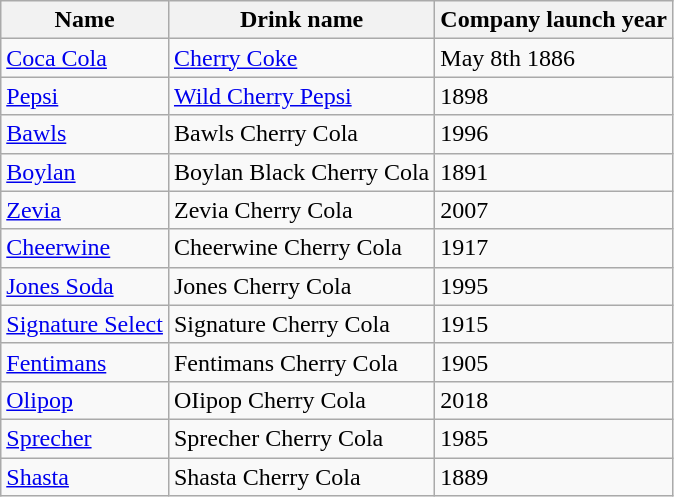<table class="wikitable">
<tr>
<th>Name</th>
<th>Drink name</th>
<th>Company launch year</th>
</tr>
<tr>
<td><a href='#'>Coca Cola</a></td>
<td><a href='#'>Cherry Coke</a></td>
<td>May 8th 1886</td>
</tr>
<tr>
<td><a href='#'>Pepsi</a></td>
<td><a href='#'>Wild Cherry Pepsi</a></td>
<td>1898</td>
</tr>
<tr>
<td><a href='#'>Bawls</a></td>
<td>Bawls Cherry Cola</td>
<td>1996</td>
</tr>
<tr>
<td><a href='#'>Boylan</a></td>
<td>Boylan Black Cherry Cola</td>
<td>1891</td>
</tr>
<tr>
<td><a href='#'>Zevia</a></td>
<td>Zevia Cherry Cola</td>
<td>2007</td>
</tr>
<tr>
<td><a href='#'>Cheerwine</a></td>
<td>Cheerwine Cherry Cola</td>
<td>1917</td>
</tr>
<tr>
<td><a href='#'>Jones Soda</a></td>
<td>Jones Cherry Cola</td>
<td>1995</td>
</tr>
<tr>
<td><a href='#'>Signature Select</a></td>
<td>Signature Cherry Cola</td>
<td>1915</td>
</tr>
<tr>
<td><a href='#'>Fentimans</a></td>
<td>Fentimans Cherry Cola</td>
<td>1905</td>
</tr>
<tr>
<td><a href='#'>Olipop</a></td>
<td>OIipop Cherry Cola</td>
<td>2018</td>
</tr>
<tr>
<td><a href='#'>Sprecher</a></td>
<td>Sprecher Cherry Cola</td>
<td>1985</td>
</tr>
<tr>
<td><a href='#'>Shasta</a></td>
<td>Shasta Cherry Cola</td>
<td>1889</td>
</tr>
</table>
